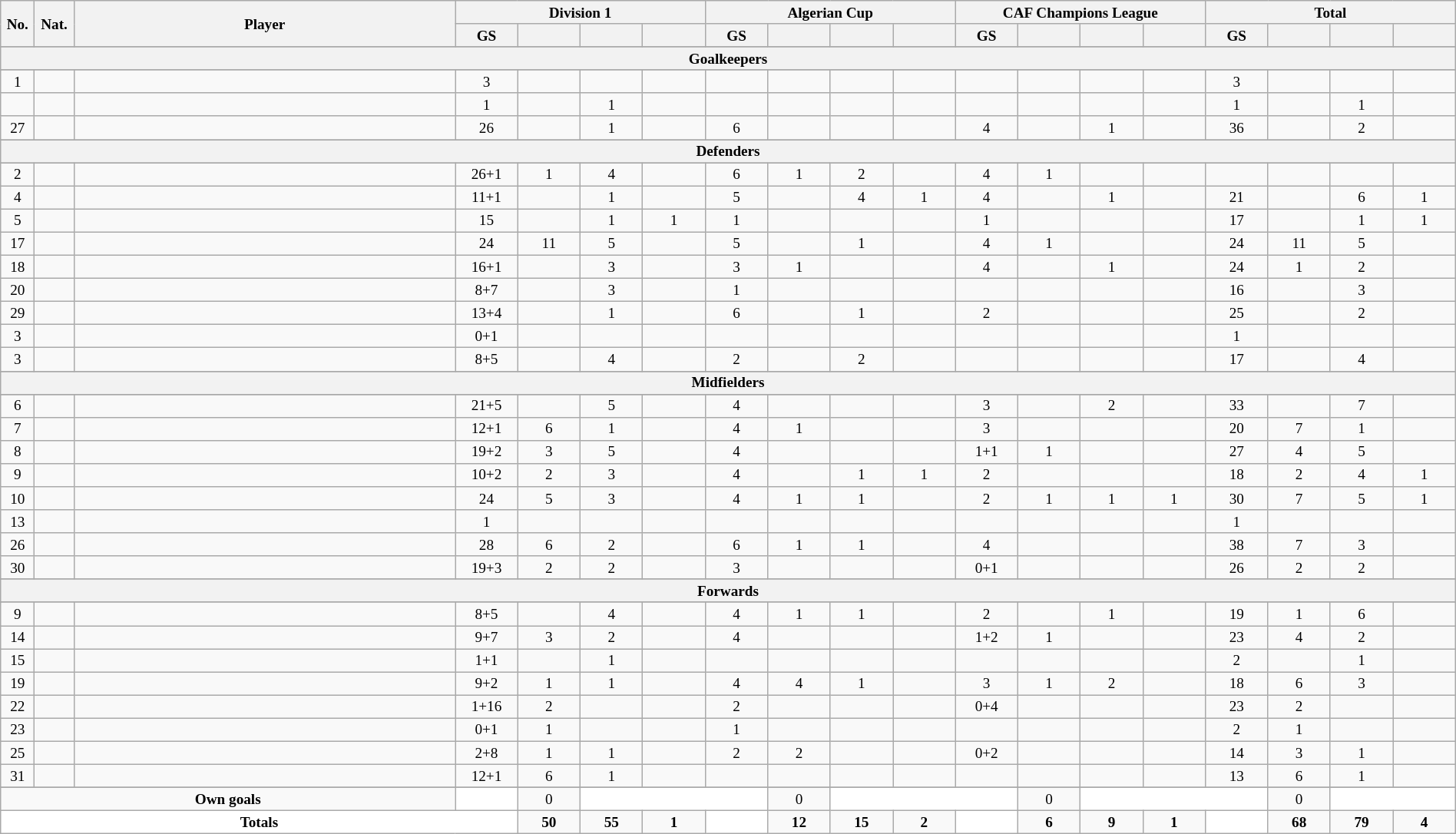<table class="wikitable sortable alternance"  style="font-size:80%; text-align:center; line-height:14px; width:100%;">
<tr>
<th rowspan="2" style="width:10px;"><strong>No.</strong></th>
<th rowspan="2" style="width:10px;"><strong>Nat.</strong></th>
<th rowspan="2" scope="col" style="width:275px;"><strong>Player</strong></th>
<th colspan="4"><strong>Division 1</strong></th>
<th colspan="4"><strong>Algerian Cup</strong></th>
<th colspan="4"><strong>CAF Champions League</strong></th>
<th colspan="4"><strong>Total</strong></th>
</tr>
<tr style="text-align:center;">
<th width=40><strong>GS</strong></th>
<th width=40></th>
<th width=40></th>
<th width=40></th>
<th width=40><strong>GS</strong></th>
<th width=40></th>
<th width=40></th>
<th width=40></th>
<th width=40><strong>GS</strong></th>
<th width=40></th>
<th width=40></th>
<th width=40></th>
<th width=40><strong>GS</strong></th>
<th width=40></th>
<th width=40></th>
<th width=40></th>
</tr>
<tr>
</tr>
<tr align="center">
<th colspan="23">Goalkeepers</th>
</tr>
<tr align="center">
</tr>
<tr>
<td>1</td>
<td></td>
<td></td>
<td>3</td>
<td></td>
<td></td>
<td></td>
<td></td>
<td></td>
<td></td>
<td></td>
<td></td>
<td></td>
<td></td>
<td></td>
<td>3</td>
<td></td>
<td></td>
<td></td>
</tr>
<tr>
<td></td>
<td></td>
<td></td>
<td>1</td>
<td></td>
<td>1</td>
<td></td>
<td></td>
<td></td>
<td></td>
<td></td>
<td></td>
<td></td>
<td></td>
<td></td>
<td>1</td>
<td></td>
<td>1</td>
<td></td>
</tr>
<tr>
<td>27</td>
<td></td>
<td></td>
<td>26</td>
<td></td>
<td>1</td>
<td></td>
<td>6</td>
<td></td>
<td></td>
<td></td>
<td>4</td>
<td></td>
<td>1</td>
<td></td>
<td>36</td>
<td></td>
<td>2</td>
<td></td>
</tr>
<tr>
</tr>
<tr align="center">
<th colspan="23">Defenders</th>
</tr>
<tr align="center">
</tr>
<tr>
<td>2</td>
<td></td>
<td></td>
<td>26+1</td>
<td>1</td>
<td>4</td>
<td></td>
<td>6</td>
<td>1</td>
<td>2</td>
<td></td>
<td>4</td>
<td>1</td>
<td></td>
<td></td>
<td></td>
<td></td>
<td></td>
<td></td>
</tr>
<tr>
<td>4</td>
<td></td>
<td></td>
<td>11+1</td>
<td></td>
<td>1</td>
<td></td>
<td>5</td>
<td></td>
<td>4</td>
<td>1</td>
<td>4</td>
<td></td>
<td>1</td>
<td></td>
<td>21</td>
<td></td>
<td>6</td>
<td>1</td>
</tr>
<tr>
<td>5</td>
<td></td>
<td></td>
<td>15</td>
<td></td>
<td>1</td>
<td>1</td>
<td>1</td>
<td></td>
<td></td>
<td></td>
<td>1</td>
<td></td>
<td></td>
<td></td>
<td>17</td>
<td></td>
<td>1</td>
<td>1</td>
</tr>
<tr>
<td>17</td>
<td></td>
<td></td>
<td>24</td>
<td>11</td>
<td>5</td>
<td></td>
<td>5</td>
<td></td>
<td>1</td>
<td></td>
<td>4</td>
<td>1</td>
<td></td>
<td></td>
<td>24</td>
<td>11</td>
<td>5</td>
<td></td>
</tr>
<tr>
<td>18</td>
<td></td>
<td></td>
<td>16+1</td>
<td></td>
<td>3</td>
<td></td>
<td>3</td>
<td>1</td>
<td></td>
<td></td>
<td>4</td>
<td></td>
<td>1</td>
<td></td>
<td>24</td>
<td>1</td>
<td>2</td>
<td></td>
</tr>
<tr>
<td>20</td>
<td></td>
<td></td>
<td>8+7</td>
<td></td>
<td>3</td>
<td></td>
<td>1</td>
<td></td>
<td></td>
<td></td>
<td></td>
<td></td>
<td></td>
<td></td>
<td>16</td>
<td></td>
<td>3</td>
<td></td>
</tr>
<tr>
<td>29</td>
<td></td>
<td></td>
<td>13+4</td>
<td></td>
<td>1</td>
<td></td>
<td>6</td>
<td></td>
<td>1</td>
<td></td>
<td>2</td>
<td></td>
<td></td>
<td></td>
<td>25</td>
<td></td>
<td>2</td>
<td></td>
</tr>
<tr>
<td>3</td>
<td></td>
<td></td>
<td>0+1</td>
<td></td>
<td></td>
<td></td>
<td></td>
<td></td>
<td></td>
<td></td>
<td></td>
<td></td>
<td></td>
<td></td>
<td>1</td>
<td></td>
<td></td>
<td></td>
</tr>
<tr>
<td>3</td>
<td></td>
<td></td>
<td>8+5</td>
<td></td>
<td>4</td>
<td></td>
<td>2</td>
<td></td>
<td>2</td>
<td></td>
<td></td>
<td></td>
<td></td>
<td></td>
<td>17</td>
<td></td>
<td>4</td>
<td></td>
</tr>
<tr>
</tr>
<tr align="center">
<th colspan="23">Midfielders</th>
</tr>
<tr align="center">
</tr>
<tr>
<td>6</td>
<td></td>
<td></td>
<td>21+5</td>
<td></td>
<td>5</td>
<td></td>
<td>4</td>
<td></td>
<td></td>
<td></td>
<td>3</td>
<td></td>
<td>2</td>
<td></td>
<td>33</td>
<td></td>
<td>7</td>
<td></td>
</tr>
<tr>
<td>7</td>
<td></td>
<td></td>
<td>12+1</td>
<td>6</td>
<td>1</td>
<td></td>
<td>4</td>
<td>1</td>
<td></td>
<td></td>
<td>3</td>
<td></td>
<td></td>
<td></td>
<td>20</td>
<td>7</td>
<td>1</td>
<td></td>
</tr>
<tr>
<td>8</td>
<td></td>
<td></td>
<td>19+2</td>
<td>3</td>
<td>5</td>
<td></td>
<td>4</td>
<td></td>
<td></td>
<td></td>
<td>1+1</td>
<td>1</td>
<td></td>
<td></td>
<td>27</td>
<td>4</td>
<td>5</td>
<td></td>
</tr>
<tr>
<td>9</td>
<td></td>
<td></td>
<td>10+2</td>
<td>2</td>
<td>3</td>
<td></td>
<td>4</td>
<td></td>
<td>1</td>
<td>1</td>
<td>2</td>
<td></td>
<td></td>
<td></td>
<td>18</td>
<td>2</td>
<td>4</td>
<td>1</td>
</tr>
<tr>
<td>10</td>
<td></td>
<td></td>
<td>24</td>
<td>5</td>
<td>3</td>
<td></td>
<td>4</td>
<td>1</td>
<td>1</td>
<td></td>
<td>2</td>
<td>1</td>
<td>1</td>
<td>1</td>
<td>30</td>
<td>7</td>
<td>5</td>
<td>1</td>
</tr>
<tr>
<td>13</td>
<td></td>
<td></td>
<td>1</td>
<td></td>
<td></td>
<td></td>
<td></td>
<td></td>
<td></td>
<td></td>
<td></td>
<td></td>
<td></td>
<td></td>
<td>1</td>
<td></td>
<td></td>
<td></td>
</tr>
<tr>
<td>26</td>
<td></td>
<td></td>
<td>28</td>
<td>6</td>
<td>2</td>
<td></td>
<td>6</td>
<td>1</td>
<td>1</td>
<td></td>
<td>4</td>
<td></td>
<td></td>
<td></td>
<td>38</td>
<td>7</td>
<td>3</td>
<td></td>
</tr>
<tr>
<td>30</td>
<td></td>
<td></td>
<td>19+3</td>
<td>2</td>
<td>2</td>
<td></td>
<td>3</td>
<td></td>
<td></td>
<td></td>
<td>0+1</td>
<td></td>
<td></td>
<td></td>
<td>26</td>
<td>2</td>
<td>2</td>
<td></td>
</tr>
<tr>
</tr>
<tr align="center">
<th colspan="23">Forwards</th>
</tr>
<tr align="center">
</tr>
<tr>
<td>9</td>
<td></td>
<td></td>
<td>8+5</td>
<td></td>
<td>4</td>
<td></td>
<td>4</td>
<td>1</td>
<td>1</td>
<td></td>
<td>2</td>
<td></td>
<td>1</td>
<td></td>
<td>19</td>
<td>1</td>
<td>6</td>
<td></td>
</tr>
<tr>
<td>14</td>
<td></td>
<td></td>
<td>9+7</td>
<td>3</td>
<td>2</td>
<td></td>
<td>4</td>
<td></td>
<td></td>
<td></td>
<td>1+2</td>
<td>1</td>
<td></td>
<td></td>
<td>23</td>
<td>4</td>
<td>2</td>
<td></td>
</tr>
<tr>
<td>15</td>
<td></td>
<td></td>
<td>1+1</td>
<td></td>
<td>1</td>
<td></td>
<td></td>
<td></td>
<td></td>
<td></td>
<td></td>
<td></td>
<td></td>
<td></td>
<td>2</td>
<td></td>
<td>1</td>
<td></td>
</tr>
<tr>
<td>19</td>
<td></td>
<td></td>
<td>9+2</td>
<td>1</td>
<td>1</td>
<td></td>
<td>4</td>
<td>4</td>
<td>1</td>
<td></td>
<td>3</td>
<td>1</td>
<td>2</td>
<td></td>
<td>18</td>
<td>6</td>
<td>3</td>
<td></td>
</tr>
<tr>
<td>22</td>
<td></td>
<td></td>
<td>1+16</td>
<td>2</td>
<td></td>
<td></td>
<td>2</td>
<td></td>
<td></td>
<td></td>
<td>0+4</td>
<td></td>
<td></td>
<td></td>
<td>23</td>
<td>2</td>
<td></td>
<td></td>
</tr>
<tr>
<td>23</td>
<td></td>
<td></td>
<td>0+1</td>
<td>1</td>
<td></td>
<td></td>
<td>1</td>
<td></td>
<td></td>
<td></td>
<td></td>
<td></td>
<td></td>
<td></td>
<td>2</td>
<td>1</td>
<td></td>
<td></td>
</tr>
<tr>
<td>25</td>
<td></td>
<td></td>
<td>2+8</td>
<td>1</td>
<td>1</td>
<td></td>
<td>2</td>
<td>2</td>
<td></td>
<td></td>
<td>0+2</td>
<td></td>
<td></td>
<td></td>
<td>14</td>
<td>3</td>
<td>1</td>
<td></td>
</tr>
<tr>
<td>31</td>
<td></td>
<td></td>
<td>12+1</td>
<td>6</td>
<td>1</td>
<td></td>
<td></td>
<td></td>
<td></td>
<td></td>
<td></td>
<td></td>
<td></td>
<td></td>
<td>13</td>
<td>6</td>
<td>1</td>
<td></td>
</tr>
<tr>
</tr>
<tr class="sortbottom">
<td colspan="3"><strong>Own goals</strong></td>
<td ! style="background:white; text-align: center;"></td>
<td>0</td>
<td ! colspan="3" style="background:white; text-align: center;"></td>
<td>0</td>
<td ! colspan="3" style="background:white; text-align: center;"></td>
<td>0</td>
<td ! colspan="3" style="background:white; text-align: center;"></td>
<td>0</td>
<td ! colspan="2" style="background:white; text-align: center;"></td>
</tr>
<tr class="sortbottom">
<td colspan="4"  style="background:white; text-align: center;"><strong>Totals</strong></td>
<td><strong>50</strong></td>
<td><strong>55</strong></td>
<td><strong>1</strong></td>
<td ! rowspan="2" style="background:white; text-align: center;"></td>
<td><strong>12</strong></td>
<td><strong>15</strong></td>
<td><strong>2</strong></td>
<td ! rowspan="2" style="background:white; text-align: center;"></td>
<td><strong>6</strong></td>
<td><strong>9</strong></td>
<td><strong>1</strong></td>
<td ! rowspan="2" style="background:white; text-align: center;"></td>
<td><strong>68</strong></td>
<td><strong>79</strong></td>
<td><strong>4</strong></td>
</tr>
</table>
